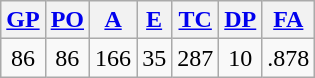<table class="wikitable">
<tr>
<th><a href='#'>GP</a></th>
<th><a href='#'>PO</a></th>
<th><a href='#'>A</a></th>
<th><a href='#'>E</a></th>
<th><a href='#'>TC</a></th>
<th><a href='#'>DP</a></th>
<th><a href='#'>FA</a></th>
</tr>
<tr align=center>
<td>86</td>
<td>86</td>
<td>166</td>
<td>35</td>
<td>287</td>
<td>10</td>
<td>.878</td>
</tr>
</table>
